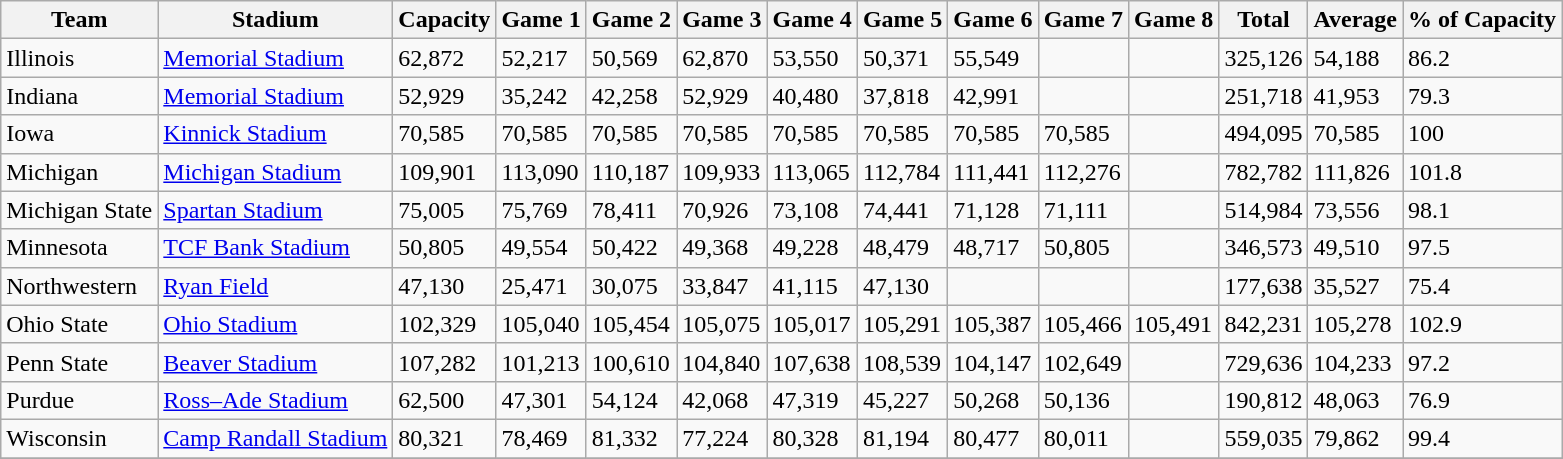<table class="wikitable sortable">
<tr>
<th>Team</th>
<th>Stadium</th>
<th>Capacity</th>
<th>Game 1</th>
<th>Game 2</th>
<th>Game 3</th>
<th>Game 4</th>
<th>Game 5</th>
<th>Game 6</th>
<th>Game 7</th>
<th>Game 8</th>
<th>Total</th>
<th>Average</th>
<th>% of Capacity</th>
</tr>
<tr>
<td>Illinois</td>
<td><a href='#'>Memorial Stadium</a></td>
<td>62,872</td>
<td>52,217</td>
<td>50,569</td>
<td>62,870</td>
<td>53,550</td>
<td>50,371</td>
<td>55,549</td>
<td align=center></td>
<td align=center></td>
<td>325,126</td>
<td>54,188</td>
<td>86.2</td>
</tr>
<tr>
<td>Indiana</td>
<td><a href='#'>Memorial Stadium</a></td>
<td>52,929</td>
<td>35,242</td>
<td>42,258</td>
<td>52,929</td>
<td>40,480</td>
<td>37,818</td>
<td>42,991</td>
<td align=center></td>
<td align=center></td>
<td>251,718</td>
<td>41,953</td>
<td>79.3</td>
</tr>
<tr>
<td>Iowa</td>
<td><a href='#'>Kinnick Stadium</a></td>
<td>70,585</td>
<td>70,585</td>
<td>70,585</td>
<td>70,585</td>
<td>70,585</td>
<td>70,585</td>
<td>70,585</td>
<td>70,585</td>
<td align=center></td>
<td>494,095</td>
<td>70,585</td>
<td>100</td>
</tr>
<tr>
<td>Michigan</td>
<td><a href='#'>Michigan Stadium</a></td>
<td>109,901</td>
<td>113,090</td>
<td>110,187</td>
<td>109,933</td>
<td>113,065</td>
<td>112,784</td>
<td>111,441</td>
<td>112,276</td>
<td align=center></td>
<td>782,782</td>
<td>111,826</td>
<td>101.8</td>
</tr>
<tr>
<td>Michigan State</td>
<td><a href='#'>Spartan Stadium</a></td>
<td>75,005</td>
<td>75,769</td>
<td>78,411</td>
<td>70,926</td>
<td>73,108</td>
<td>74,441</td>
<td>71,128</td>
<td>71,111</td>
<td align=center></td>
<td>514,984</td>
<td>73,556</td>
<td>98.1</td>
</tr>
<tr>
<td>Minnesota</td>
<td><a href='#'>TCF Bank Stadium</a></td>
<td>50,805</td>
<td>49,554</td>
<td>50,422</td>
<td>49,368</td>
<td>49,228</td>
<td>48,479</td>
<td>48,717</td>
<td>50,805</td>
<td align=center></td>
<td>346,573</td>
<td>49,510</td>
<td>97.5</td>
</tr>
<tr>
<td>Northwestern</td>
<td><a href='#'>Ryan Field</a></td>
<td>47,130</td>
<td>25,471</td>
<td>30,075</td>
<td>33,847</td>
<td>41,115</td>
<td>47,130</td>
<td align=center></td>
<td align=center></td>
<td align=center></td>
<td>177,638</td>
<td>35,527</td>
<td>75.4</td>
</tr>
<tr>
<td>Ohio State</td>
<td><a href='#'>Ohio Stadium</a></td>
<td>102,329</td>
<td>105,040</td>
<td>105,454</td>
<td>105,075</td>
<td>105,017</td>
<td>105,291</td>
<td>105,387</td>
<td>105,466</td>
<td>105,491</td>
<td>842,231</td>
<td>105,278</td>
<td>102.9</td>
</tr>
<tr>
<td>Penn State</td>
<td><a href='#'>Beaver Stadium</a></td>
<td>107,282</td>
<td>101,213</td>
<td>100,610</td>
<td>104,840</td>
<td>107,638</td>
<td>108,539</td>
<td>104,147</td>
<td>102,649</td>
<td align=center></td>
<td>729,636</td>
<td>104,233</td>
<td>97.2</td>
</tr>
<tr>
<td>Purdue</td>
<td><a href='#'>Ross–Ade Stadium</a></td>
<td>62,500</td>
<td>47,301</td>
<td>54,124</td>
<td>42,068</td>
<td>47,319</td>
<td>45,227</td>
<td>50,268</td>
<td>50,136</td>
<td align=center></td>
<td>190,812</td>
<td>48,063</td>
<td>76.9</td>
</tr>
<tr>
<td>Wisconsin</td>
<td><a href='#'>Camp Randall Stadium</a></td>
<td>80,321</td>
<td>78,469</td>
<td>81,332</td>
<td>77,224</td>
<td>80,328</td>
<td>81,194</td>
<td>80,477</td>
<td>80,011</td>
<td align=center></td>
<td>559,035</td>
<td>79,862</td>
<td>99.4</td>
</tr>
<tr>
</tr>
</table>
